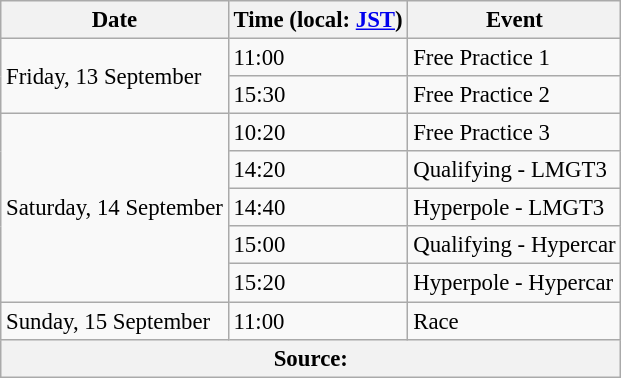<table class="wikitable" style="font-size:95%;">
<tr>
<th>Date</th>
<th>Time (local: <a href='#'>JST</a>)</th>
<th>Event</th>
</tr>
<tr>
<td rowspan=2>Friday, 13 September</td>
<td>11:00</td>
<td>Free Practice 1</td>
</tr>
<tr>
<td>15:30</td>
<td>Free Practice 2</td>
</tr>
<tr>
<td rowspan=5>Saturday, 14 September</td>
<td>10:20</td>
<td>Free Practice 3</td>
</tr>
<tr>
<td>14:20</td>
<td>Qualifying - LMGT3</td>
</tr>
<tr>
<td>14:40</td>
<td>Hyperpole - LMGT3</td>
</tr>
<tr>
<td>15:00</td>
<td>Qualifying - Hypercar</td>
</tr>
<tr>
<td>15:20</td>
<td>Hyperpole - Hypercar</td>
</tr>
<tr>
<td>Sunday, 15 September</td>
<td>11:00</td>
<td>Race</td>
</tr>
<tr>
<th colspan=3>Source:</th>
</tr>
</table>
